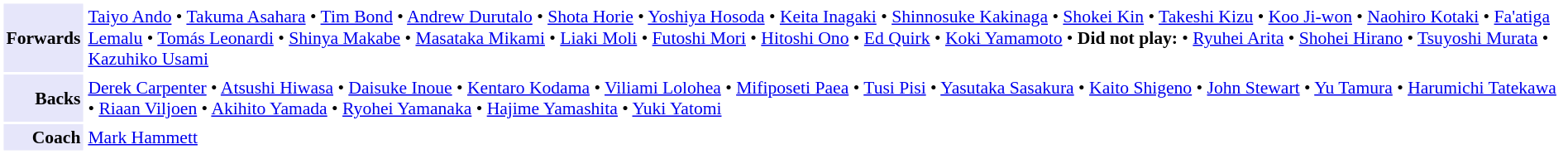<table cellpadding="2" style="border: 1px solid white; font-size:90%;">
<tr>
<td style="text-align:right;" bgcolor="lavender"><strong>Forwards</strong></td>
<td style="text-align:left;"><a href='#'>Taiyo Ando</a> • <a href='#'>Takuma Asahara</a> • <a href='#'>Tim Bond</a> • <a href='#'>Andrew Durutalo</a> • <a href='#'>Shota Horie</a> • <a href='#'>Yoshiya Hosoda</a> • <a href='#'>Keita Inagaki</a> • <a href='#'>Shinnosuke Kakinaga</a> • <a href='#'>Shokei Kin</a> • <a href='#'>Takeshi Kizu</a> • <a href='#'>Koo Ji-won</a> • <a href='#'>Naohiro Kotaki</a> • <a href='#'>Fa'atiga Lemalu</a> • <a href='#'>Tomás Leonardi</a> • <a href='#'>Shinya Makabe</a> • <a href='#'>Masataka Mikami</a> • <a href='#'>Liaki Moli</a> • <a href='#'>Futoshi Mori</a> • <a href='#'>Hitoshi Ono</a> • <a href='#'>Ed Quirk</a> • <a href='#'>Koki Yamamoto</a> • <strong>Did not play:</strong> • <a href='#'>Ryuhei Arita</a> • <a href='#'>Shohei Hirano</a> • <a href='#'>Tsuyoshi Murata</a> • <a href='#'>Kazuhiko Usami</a></td>
</tr>
<tr>
<td style="text-align:right;" bgcolor="lavender"><strong>Backs</strong></td>
<td style="text-align:left;"><a href='#'>Derek Carpenter</a> • <a href='#'>Atsushi Hiwasa</a> • <a href='#'>Daisuke Inoue</a> • <a href='#'>Kentaro Kodama</a> • <a href='#'>Viliami Lolohea</a> • <a href='#'>Mifiposeti Paea</a> • <a href='#'>Tusi Pisi</a> • <a href='#'>Yasutaka Sasakura</a> • <a href='#'>Kaito Shigeno</a> • <a href='#'>John Stewart</a> • <a href='#'>Yu Tamura</a> • <a href='#'>Harumichi Tatekawa</a> • <a href='#'>Riaan Viljoen</a> • <a href='#'>Akihito Yamada</a> • <a href='#'>Ryohei Yamanaka</a> • <a href='#'>Hajime Yamashita</a> • <a href='#'>Yuki Yatomi</a></td>
</tr>
<tr>
<td style="text-align:right;" bgcolor="lavender"><strong>Coach</strong></td>
<td style="text-align:left;"><a href='#'>Mark Hammett</a></td>
</tr>
</table>
